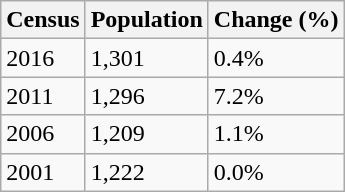<table class="wikitable">
<tr>
<th>Census</th>
<th>Population</th>
<th>Change (%)</th>
</tr>
<tr>
<td>2016</td>
<td>1,301</td>
<td>0.4%</td>
</tr>
<tr>
<td>2011</td>
<td>1,296</td>
<td>7.2%</td>
</tr>
<tr>
<td>2006</td>
<td>1,209</td>
<td>1.1%</td>
</tr>
<tr>
<td>2001</td>
<td>1,222</td>
<td>0.0%<br></td>
</tr>
</table>
